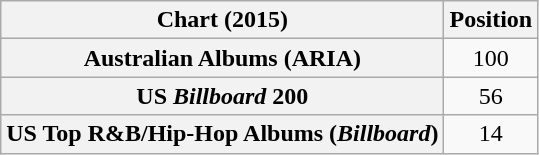<table class="wikitable sortable plainrowheaders" style="text-align:center">
<tr>
<th scope="col">Chart (2015)</th>
<th scope="col">Position</th>
</tr>
<tr>
<th scope="row">Australian Albums (ARIA)</th>
<td>100</td>
</tr>
<tr>
<th scope="row">US <em>Billboard</em> 200</th>
<td>56</td>
</tr>
<tr>
<th scope="row">US Top R&B/Hip-Hop Albums (<em>Billboard</em>)</th>
<td>14</td>
</tr>
</table>
